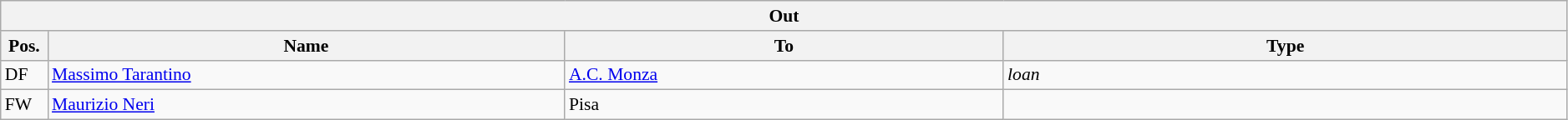<table class="wikitable" style="font-size:90%;width:99%;">
<tr>
<th colspan="4">Out</th>
</tr>
<tr>
<th width=3%>Pos.</th>
<th width=33%>Name</th>
<th width=28%>To</th>
<th width=36%>Type</th>
</tr>
<tr>
<td>DF</td>
<td><a href='#'>Massimo Tarantino</a></td>
<td><a href='#'>A.C. Monza</a></td>
<td><em>loan</em></td>
</tr>
<tr>
<td>FW</td>
<td><a href='#'>Maurizio Neri</a></td>
<td>Pisa</td>
<td></td>
</tr>
</table>
